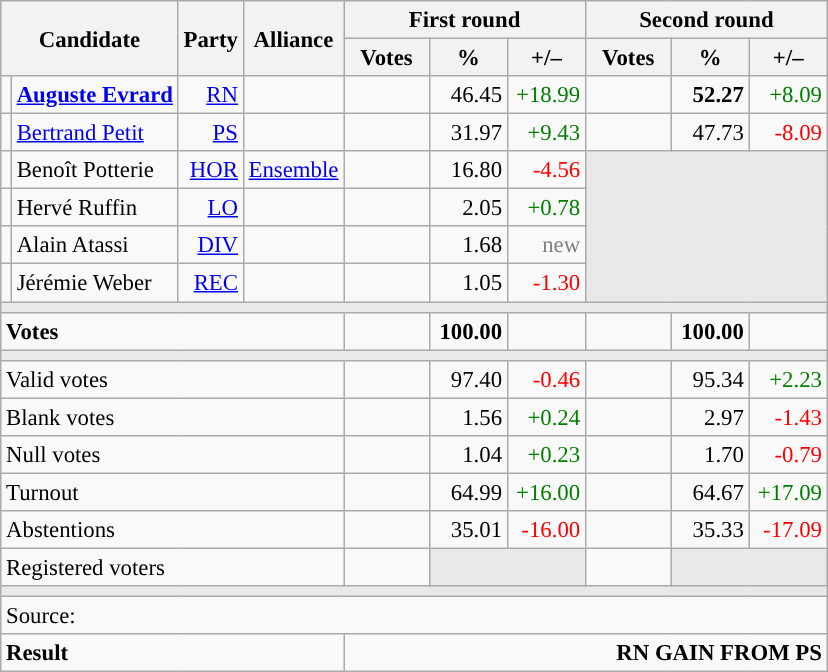<table class="wikitable" style="text-align:right;font-size:95%;">
<tr>
<th rowspan="2" colspan="2">Candidate</th>
<th colspan="1" rowspan="2">Party</th>
<th colspan="1" rowspan="2">Alliance</th>
<th colspan="3">First round</th>
<th colspan="3">Second round</th>
</tr>
<tr>
<th style="width:50px;">Votes</th>
<th style="width:45px;">%</th>
<th style="width:45px;">+/–</th>
<th style="width:50px;">Votes</th>
<th style="width:45px;">%</th>
<th style="width:45px;">+/–</th>
</tr>
<tr>
<td style="background:"></td>
<td style="text-align:left;"><strong><a href='#'>Auguste Evrard</a></strong></td>
<td><a href='#'>RN</a></td>
<td></td>
<td></td>
<td>46.45</td>
<td style="color:green;">+18.99</td>
<td><strong></strong></td>
<td><strong>52.27</strong></td>
<td style="color:green;">+8.09</td>
</tr>
<tr>
<td style="background:"></td>
<td style="text-align:left;"><a href='#'>Bertrand Petit</a></td>
<td><a href='#'>PS</a></td>
<td></td>
<td></td>
<td>31.97</td>
<td style="color:green;">+9.43</td>
<td></td>
<td>47.73</td>
<td style="color:red;">-8.09</td>
</tr>
<tr>
<td style="background:"></td>
<td style="text-align:left;">Benoît Potterie</td>
<td><a href='#'>HOR</a></td>
<td><a href='#'>Ensemble</a></td>
<td></td>
<td>16.80</td>
<td style="color:red;">-4.56</td>
<td colspan="3" rowspan="4" style="background:#E9E9E9;"></td>
</tr>
<tr>
<td style="background:"></td>
<td style="text-align:left;">Hervé Ruffin</td>
<td><a href='#'>LO</a></td>
<td></td>
<td></td>
<td>2.05</td>
<td style="color:green;">+0.78</td>
</tr>
<tr>
<td style="background:"></td>
<td style="text-align:left;">Alain Atassi</td>
<td><a href='#'>DIV</a></td>
<td></td>
<td></td>
<td>1.68</td>
<td style="color:grey;">new</td>
</tr>
<tr>
<td style="background:"></td>
<td style="text-align:left;">Jérémie Weber</td>
<td><a href='#'>REC</a></td>
<td></td>
<td></td>
<td>1.05</td>
<td style="color:red;">-1.30</td>
</tr>
<tr>
<td colspan="10" style="background:#E9E9E9;"></td>
</tr>
<tr style="font-weight:bold;">
<td colspan="4" style="text-align:left;">Votes</td>
<td></td>
<td>100.00</td>
<td></td>
<td></td>
<td>100.00</td>
<td></td>
</tr>
<tr>
<td colspan="10" style="background:#E9E9E9;"></td>
</tr>
<tr>
<td colspan="4" style="text-align:left;">Valid votes</td>
<td></td>
<td>97.40</td>
<td style="color:red;">-0.46</td>
<td></td>
<td>95.34</td>
<td style="color:green;">+2.23</td>
</tr>
<tr>
<td colspan="4" style="text-align:left;">Blank votes</td>
<td></td>
<td>1.56</td>
<td style="color:green;">+0.24</td>
<td></td>
<td>2.97</td>
<td style="color:red;">-1.43</td>
</tr>
<tr>
<td colspan="4" style="text-align:left;">Null votes</td>
<td></td>
<td>1.04</td>
<td style="color:green;">+0.23</td>
<td></td>
<td>1.70</td>
<td style="color:red;">-0.79</td>
</tr>
<tr>
<td colspan="4" style="text-align:left;">Turnout</td>
<td></td>
<td>64.99</td>
<td style="color:green;">+16.00</td>
<td></td>
<td>64.67</td>
<td style="color:green;">+17.09</td>
</tr>
<tr>
<td colspan="4" style="text-align:left;">Abstentions</td>
<td></td>
<td>35.01</td>
<td style="color:red;">-16.00</td>
<td></td>
<td>35.33</td>
<td style="color:red;">-17.09</td>
</tr>
<tr>
<td colspan="4" style="text-align:left;">Registered voters</td>
<td></td>
<td colspan="2" style="background:#E9E9E9;"></td>
<td></td>
<td colspan="2" style="background:#E9E9E9;"></td>
</tr>
<tr>
<td colspan="10" style="background:#E9E9E9;"></td>
</tr>
<tr>
<td colspan="10" style="text-align:left;">Source: </td>
</tr>
<tr style="font-weight:bold">
<td colspan="4" style="text-align:left;">Result</td>
<td colspan="6" style="background-color:">RN GAIN FROM PS</td>
</tr>
</table>
